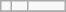<table class="wikitable">
<tr>
<td style="width: 17%;"></td>
<td style="width: 24%;"></td>
<td></td>
</tr>
<tr>
</tr>
</table>
